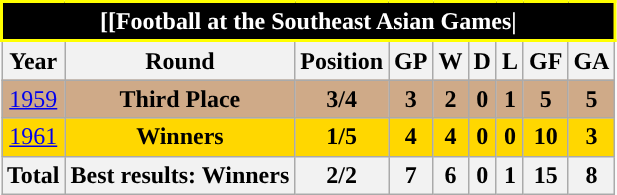<table class="wikitable" style="text-align: center;">
<tr>
<th colspan=9 style="background: #000000; color: #FFFFFF; border:2px solid #FFFF00;">[[Football at the Southeast Asian Games|</th>
</tr>
<tr>
<th>Year</th>
<th>Round</th>
<th>Position</th>
<th>GP</th>
<th>W</th>
<th>D</th>
<th>L</th>
<th>GF</th>
<th>GA</th>
</tr>
<tr style="background:#cfaa88;">
<td> <a href='#'>1959</a></td>
<td><strong>Third Place</strong></td>
<td><strong>3/4</strong></td>
<td><strong>3</strong></td>
<td><strong>2</strong></td>
<td><strong>0</strong></td>
<td><strong>1</strong></td>
<td><strong>5</strong></td>
<td><strong>5</strong></td>
</tr>
<tr style="background:Gold;">
<td> <a href='#'>1961</a></td>
<td><strong>Winners</strong></td>
<td><strong>1/5</strong></td>
<td><strong>4</strong></td>
<td><strong>4</strong></td>
<td><strong>0</strong></td>
<td><strong>0</strong></td>
<td><strong>10</strong></td>
<td><strong>3</strong></td>
</tr>
<tr>
<th><strong>Total</strong></th>
<th><strong>Best results: Winners</strong></th>
<th><strong>2/2</strong></th>
<th><strong>7</strong></th>
<th><strong>6</strong></th>
<th><strong>0</strong></th>
<th><strong>1</strong></th>
<th><strong>15</strong></th>
<th><strong>8</strong></th>
</tr>
</table>
